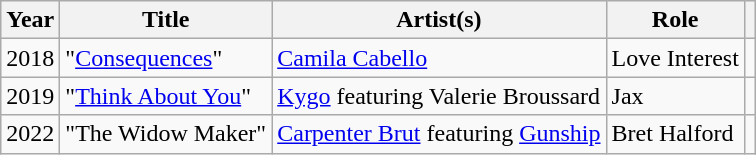<table class="wikitable sortable">
<tr>
<th scope="col">Year</th>
<th scope="col">Title</th>
<th scope="col">Artist(s)</th>
<th scope="col">Role</th>
<th scope="col" class="unsortable"></th>
</tr>
<tr>
<td>2018</td>
<td>"<a href='#'>Consequences</a>"</td>
<td><a href='#'>Camila Cabello</a></td>
<td>Love Interest</td>
<td style="text-align:center;"></td>
</tr>
<tr>
<td>2019</td>
<td>"<a href='#'>Think About You</a>"</td>
<td><a href='#'>Kygo</a> featuring Valerie Broussard</td>
<td>Jax</td>
<td style="text-align:center;"></td>
</tr>
<tr>
<td>2022</td>
<td>"The Widow Maker"</td>
<td><a href='#'>Carpenter Brut</a> featuring <a href='#'>Gunship</a></td>
<td>Bret Halford</td>
<td style="text-align:center;"></td>
</tr>
</table>
